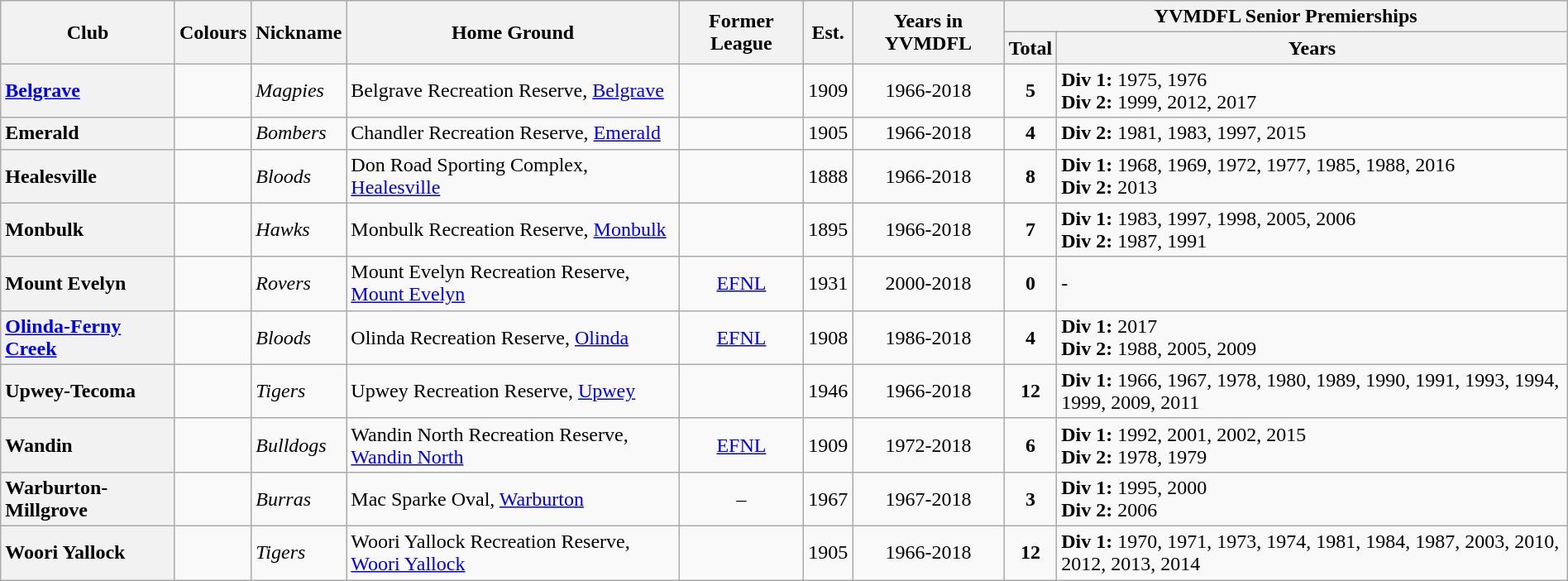<table class="wikitable sortable" style="text-align:center; width:100%">
<tr>
<th rowspan="2">Club</th>
<th rowspan="2">Colours</th>
<th rowspan="2">Nickname</th>
<th rowspan="2">Home Ground</th>
<th rowspan="2">Former League</th>
<th rowspan="2">Est.</th>
<th rowspan="2">Years in YVMDFL</th>
<th colspan="2">YVMDFL Senior Premierships</th>
</tr>
<tr>
<th>Total</th>
<th>Years</th>
</tr>
<tr>
<th style="text-align:left"><a href='#'>Belgrave</a></th>
<td></td>
<td align="left"><em>Magpies</em></td>
<td align="left">Belgrave Recreation Reserve, <a href='#'>Belgrave</a></td>
<td></td>
<td>1909</td>
<td>1966-2018</td>
<td><strong>5</strong></td>
<td align="left"><strong>Div 1:</strong> 1975, 1976<br><strong>Div 2:</strong> 1999, 2012, 2017</td>
</tr>
<tr>
<th style="text-align:left">Emerald</th>
<td></td>
<td align="left"><em>Bombers</em></td>
<td align="left">Chandler Recreation Reserve, <a href='#'>Emerald</a></td>
<td></td>
<td>1905</td>
<td>1966-2018</td>
<td><strong>4</strong></td>
<td align="left"><strong>Div 2:</strong> 1981, 1983, 1997, 2015</td>
</tr>
<tr>
<th style="text-align:left">Healesville</th>
<td></td>
<td align="left"><em>Bloods</em></td>
<td align="left">Don Road Sporting Complex, <a href='#'>Healesville</a></td>
<td></td>
<td>1888</td>
<td>1966-2018</td>
<td><strong>8</strong></td>
<td align="left"><strong>Div 1:</strong> 1968, 1969, 1972, 1977, 1985, 1988, 2016 <br><strong>Div 2:</strong> 2013</td>
</tr>
<tr>
<th style="text-align:left">Monbulk</th>
<td></td>
<td align="left"><em>Hawks</em></td>
<td align="left">Monbulk Recreation Reserve, <a href='#'>Monbulk</a></td>
<td></td>
<td>1895</td>
<td>1966-2018</td>
<td><strong>7</strong></td>
<td align="left"><strong>Div 1:</strong> 1983, 1997, 1998, 2005, 2006<br><strong>Div 2:</strong> 1987, 1991</td>
</tr>
<tr>
<th style="text-align:left">Mount Evelyn</th>
<td></td>
<td align="left"><em>Rovers</em></td>
<td align="left">Mount Evelyn Recreation Reserve, <a href='#'>Mount Evelyn</a></td>
<td><a href='#'>EFNL</a></td>
<td>1931</td>
<td>2000-2018</td>
<td><strong>0</strong></td>
<td align="left">-</td>
</tr>
<tr>
<th style="text-align:left"><a href='#'>Olinda-Ferny Creek</a></th>
<td></td>
<td align="left"><em>Bloods</em></td>
<td align="left">Olinda Recreation Reserve, <a href='#'>Olinda</a></td>
<td><a href='#'>EFNL</a></td>
<td>1908</td>
<td>1986-2018</td>
<td><strong>4</strong></td>
<td align="left"><strong>Div 1:</strong> 2017<br><strong>Div 2:</strong> 1988, 2005, 2009</td>
</tr>
<tr>
<th style="text-align:left">Upwey-Tecoma</th>
<td></td>
<td align="left"><em>Tigers</em></td>
<td align="left">Upwey Recreation Reserve, <a href='#'>Upwey</a></td>
<td></td>
<td>1946</td>
<td>1966-2018</td>
<td><strong>12</strong></td>
<td align="left"><strong>Div 1:</strong> 1966, 1967, 1978, 1980, 1989, 1990, 1991, 1993, 1994, 1999, 2009, 2011</td>
</tr>
<tr>
<th style="text-align:left">Wandin</th>
<td></td>
<td align="left"><em>Bulldogs</em></td>
<td align="left">Wandin North Recreation Reserve, <a href='#'>Wandin North</a></td>
<td><a href='#'>EFNL</a></td>
<td>1909</td>
<td>1972-2018</td>
<td><strong>6</strong></td>
<td align="left"><strong>Div 1:</strong> 1992, 2001, 2002, 2015<br><strong>Div 2:</strong> 1978, 1979</td>
</tr>
<tr>
<th style="text-align:left">Warburton-Millgrove</th>
<td></td>
<td align="left"><em>Burras</em></td>
<td align="left">Mac Sparke Oval, <a href='#'>Warburton</a></td>
<td>–</td>
<td>1967</td>
<td>1967-2018</td>
<td><strong>3</strong></td>
<td align="left"><strong>Div 1:</strong> 1995, 2000<br><strong>Div 2:</strong> 2006</td>
</tr>
<tr>
<th style="text-align:left">Woori Yallock</th>
<td></td>
<td align="left"><em>Tigers</em></td>
<td align="left">Woori Yallock Recreation Reserve, <a href='#'>Woori Yallock</a></td>
<td></td>
<td>1905</td>
<td>1966-2018</td>
<td><strong>12</strong></td>
<td align="left"><strong>Div 1:</strong> 1970, 1971, 1973, 1974, 1981, 1984, 1987, 2003, 2010, 2012, 2013, 2014</td>
</tr>
</table>
